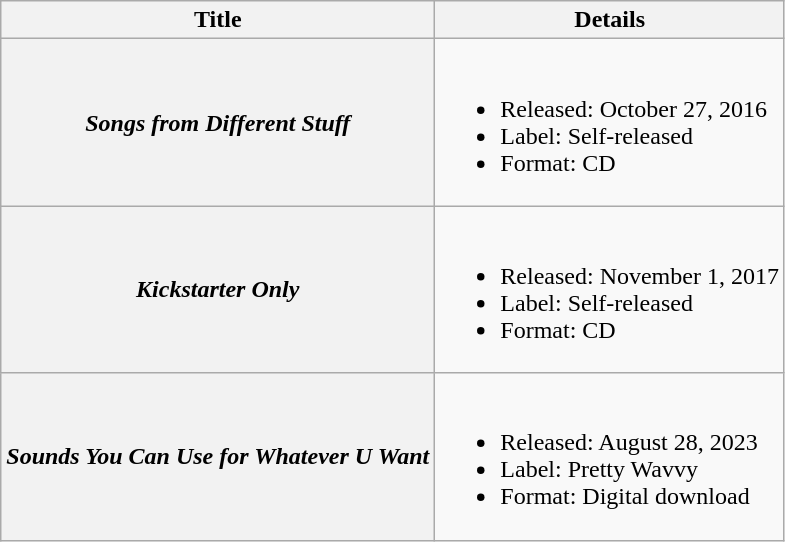<table class="wikitable plainrowheaders">
<tr>
<th scope="col">Title</th>
<th scope="col">Details</th>
</tr>
<tr>
<th scope="row"><em>Songs from Different Stuff</em></th>
<td><br><ul><li>Released: October 27, 2016</li><li>Label: Self-released</li><li>Format: CD</li></ul></td>
</tr>
<tr>
<th scope="row"><em>Kickstarter Only</em></th>
<td><br><ul><li>Released: November 1, 2017</li><li>Label: Self-released</li><li>Format: CD</li></ul></td>
</tr>
<tr>
<th scope="row"><em>Sounds You Can Use for Whatever U Want</em></th>
<td><br><ul><li>Released: August 28, 2023</li><li>Label: Pretty Wavvy</li><li>Format: Digital download</li></ul></td>
</tr>
</table>
